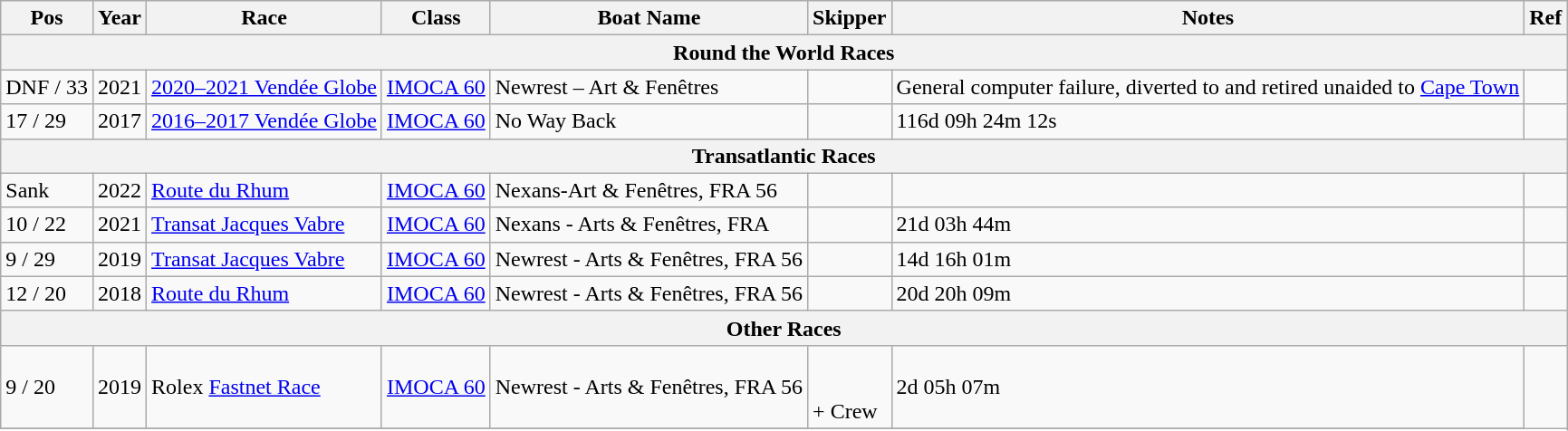<table class="wikitable sortable">
<tr>
<th>Pos</th>
<th>Year</th>
<th>Race</th>
<th>Class</th>
<th>Boat Name</th>
<th>Skipper</th>
<th>Notes</th>
<th>Ref</th>
</tr>
<tr>
<th colspan = 8><strong>Round the World Races</strong></th>
</tr>
<tr>
<td>DNF / 33</td>
<td>2021</td>
<td><a href='#'>2020–2021 Vendée Globe</a></td>
<td><a href='#'>IMOCA 60</a></td>
<td>Newrest – Art & Fenêtres</td>
<td></td>
<td>General computer failure, diverted to and retired unaided to <a href='#'>Cape Town</a></td>
<td></td>
</tr>
<tr>
<td>17 / 29</td>
<td>2017</td>
<td><a href='#'>2016–2017 Vendée Globe</a></td>
<td><a href='#'>IMOCA 60</a></td>
<td>No Way Back</td>
<td></td>
<td>116d 09h 24m 12s</td>
<td></td>
</tr>
<tr>
<th colspan = 8><strong>Transatlantic Races</strong></th>
</tr>
<tr>
<td>Sank</td>
<td>2022</td>
<td><a href='#'>Route du Rhum</a></td>
<td><a href='#'>IMOCA 60</a></td>
<td>Nexans-Art & Fenêtres, FRA 56</td>
<td></td>
<td></td>
<td></td>
</tr>
<tr>
<td>10 / 22</td>
<td>2021</td>
<td><a href='#'>Transat Jacques Vabre</a></td>
<td><a href='#'>IMOCA 60</a></td>
<td>Nexans - Arts & Fenêtres, FRA</td>
<td> <br> </td>
<td>21d 03h 44m</td>
<td></td>
</tr>
<tr>
<td>9 / 29</td>
<td>2019</td>
<td><a href='#'>Transat Jacques Vabre</a></td>
<td><a href='#'>IMOCA 60</a></td>
<td>Newrest - Arts & Fenêtres, FRA 56</td>
<td> <br> </td>
<td>14d 16h 01m</td>
<td></td>
</tr>
<tr>
<td>12 / 20</td>
<td>2018</td>
<td><a href='#'>Route du Rhum</a></td>
<td><a href='#'>IMOCA 60</a></td>
<td>Newrest - Arts & Fenêtres, FRA 56</td>
<td></td>
<td>20d 20h 09m</td>
<td></td>
</tr>
<tr>
<th colspan = 8><strong>Other Races</strong></th>
</tr>
<tr>
<td>9 / 20</td>
<td>2019</td>
<td>Rolex <a href='#'>Fastnet Race</a></td>
<td><a href='#'>IMOCA 60</a></td>
<td>Newrest - Arts & Fenêtres, FRA 56</td>
<td>  <br> <br>+ Crew</td>
<td>2d 05h 07m</td>
</tr>
<tr>
</tr>
</table>
